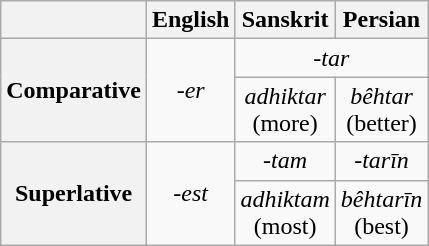<table class="wikitable" style="text-align:center">
<tr>
<th></th>
<th>English</th>
<th>Sanskrit</th>
<th>Persian</th>
</tr>
<tr>
<th rowspan="2">Comparative</th>
<td rowspan="2"><em>-er</em></td>
<td colspan="2"><em>-tar</em></td>
</tr>
<tr>
<td><em>adhiktar</em><br>(more)</td>
<td><em>bêhtar</em><br>(better)</td>
</tr>
<tr>
<th rowspan="2">Superlative</th>
<td rowspan="2"><em>-est</em></td>
<td><em>-tam</em></td>
<td><em>-tarīn</em></td>
</tr>
<tr>
<td><em>adhiktam</em><br>(most)</td>
<td><em>bêhtarīn</em><br>(best)</td>
</tr>
</table>
